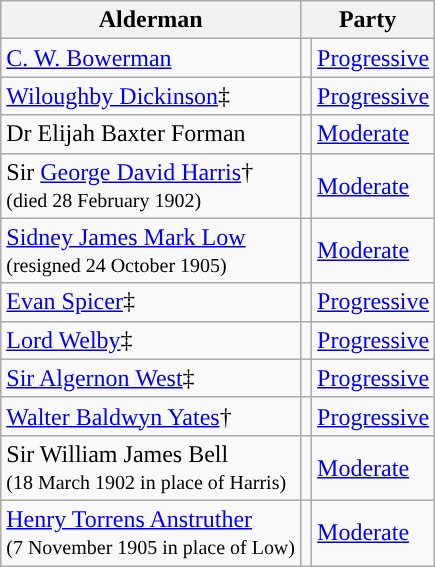<table class="wikitable">
<tr>
<th>Alderman</th>
<th colspan=2!>Party</th>
</tr>
<tr>
<td><a href='#'>C. W. Bowerman</a></td>
<td style="background-color: "></td>
<td><a href='#'>Progressive</a></td>
</tr>
<tr>
<td><a href='#'>Wiloughby Dickinson</a>‡</td>
<td style="background-color: "></td>
<td><a href='#'>Progressive</a></td>
</tr>
<tr>
<td>Dr Elijah Baxter Forman</td>
<td style="background-color: "></td>
<td><a href='#'>Moderate</a></td>
</tr>
<tr>
<td>Sir <a href='#'>George David Harris</a>†<small><br>(died 28 February 1902)</small></td>
<td style="background-color: "></td>
<td><a href='#'>Moderate</a></td>
</tr>
<tr>
<td><a href='#'>Sidney James Mark Low</a><small><br> (resigned 24 October 1905)</small></td>
<td style="background-color: "></td>
<td><a href='#'>Moderate</a></td>
</tr>
<tr>
<td><a href='#'>Evan Spicer</a>‡</td>
<td style="background-color: "></td>
<td><a href='#'>Progressive</a></td>
</tr>
<tr>
<td><a href='#'>Lord Welby</a>‡</td>
<td style="background-color: "></td>
<td><a href='#'>Progressive</a></td>
</tr>
<tr>
<td><a href='#'>Sir Algernon West</a>‡</td>
<td style="background-color: "></td>
<td><a href='#'>Progressive</a></td>
</tr>
<tr>
<td><a href='#'>Walter Baldwyn Yates</a>†</td>
<td style="background-color: "></td>
<td><a href='#'>Progressive</a></td>
</tr>
<tr>
<td>Sir William James Bell<small><br>(18 March 1902 in place of Harris)</small></td>
<td style="background-color: "></td>
<td><a href='#'>Moderate</a></td>
</tr>
<tr>
<td><a href='#'>Henry Torrens Anstruther</a><small><br>(7 November 1905 in place of Low)</small></td>
<td style="background-color: "></td>
<td><a href='#'>Moderate</a></td>
</tr>
</table>
